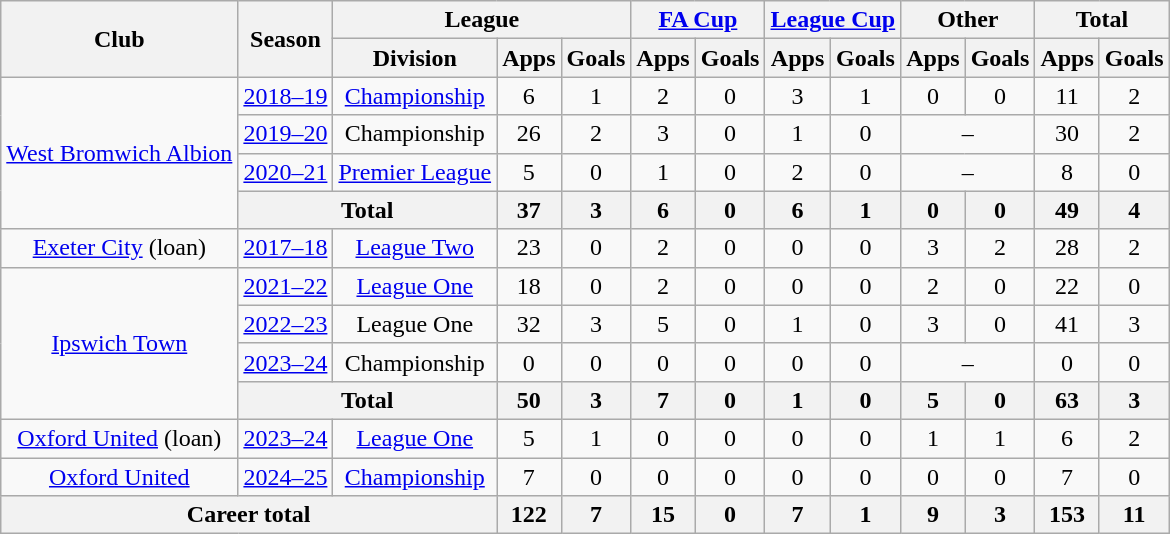<table class="wikitable" style="text-align: center">
<tr>
<th rowspan="2">Club</th>
<th rowspan="2">Season</th>
<th colspan="3">League</th>
<th colspan="2"><a href='#'>FA Cup</a></th>
<th colspan="2"><a href='#'>League Cup</a></th>
<th colspan="2">Other</th>
<th colspan="2">Total</th>
</tr>
<tr>
<th>Division</th>
<th>Apps</th>
<th>Goals</th>
<th>Apps</th>
<th>Goals</th>
<th>Apps</th>
<th>Goals</th>
<th>Apps</th>
<th>Goals</th>
<th>Apps</th>
<th>Goals</th>
</tr>
<tr>
<td rowspan=4><a href='#'>West Bromwich Albion</a></td>
<td><a href='#'>2018–19</a></td>
<td><a href='#'>Championship</a></td>
<td>6</td>
<td>1</td>
<td>2</td>
<td>0</td>
<td>3</td>
<td>1</td>
<td>0</td>
<td>0</td>
<td>11</td>
<td>2</td>
</tr>
<tr>
<td><a href='#'>2019–20</a></td>
<td>Championship</td>
<td>26</td>
<td>2</td>
<td>3</td>
<td>0</td>
<td>1</td>
<td>0</td>
<td colspan=2>–</td>
<td>30</td>
<td>2</td>
</tr>
<tr>
<td><a href='#'>2020–21</a></td>
<td><a href='#'>Premier League</a></td>
<td>5</td>
<td>0</td>
<td>1</td>
<td>0</td>
<td>2</td>
<td>0</td>
<td colspan=2>–</td>
<td>8</td>
<td>0</td>
</tr>
<tr>
<th colspan="2">Total</th>
<th>37</th>
<th>3</th>
<th>6</th>
<th>0</th>
<th>6</th>
<th>1</th>
<th>0</th>
<th>0</th>
<th>49</th>
<th>4</th>
</tr>
<tr>
<td><a href='#'>Exeter City</a> (loan)</td>
<td><a href='#'>2017–18</a></td>
<td><a href='#'>League Two</a></td>
<td>23</td>
<td>0</td>
<td>2</td>
<td>0</td>
<td>0</td>
<td>0</td>
<td>3</td>
<td>2</td>
<td>28</td>
<td>2</td>
</tr>
<tr>
<td rowspan=4><a href='#'>Ipswich Town</a></td>
<td><a href='#'>2021–22</a></td>
<td><a href='#'>League One</a></td>
<td>18</td>
<td>0</td>
<td>2</td>
<td>0</td>
<td>0</td>
<td>0</td>
<td>2</td>
<td>0</td>
<td>22</td>
<td>0</td>
</tr>
<tr>
<td><a href='#'>2022–23</a></td>
<td>League One</td>
<td>32</td>
<td>3</td>
<td>5</td>
<td>0</td>
<td>1</td>
<td>0</td>
<td>3</td>
<td>0</td>
<td>41</td>
<td>3</td>
</tr>
<tr>
<td><a href='#'>2023–24</a></td>
<td>Championship</td>
<td>0</td>
<td>0</td>
<td>0</td>
<td>0</td>
<td>0</td>
<td>0</td>
<td colspan=2>–</td>
<td>0</td>
<td>0</td>
</tr>
<tr>
<th colspan="2">Total</th>
<th>50</th>
<th>3</th>
<th>7</th>
<th>0</th>
<th>1</th>
<th>0</th>
<th>5</th>
<th>0</th>
<th>63</th>
<th>3</th>
</tr>
<tr>
<td><a href='#'>Oxford United</a> (loan)</td>
<td><a href='#'>2023–24</a></td>
<td><a href='#'>League One</a></td>
<td>5</td>
<td>1</td>
<td>0</td>
<td>0</td>
<td>0</td>
<td>0</td>
<td>1</td>
<td>1</td>
<td>6</td>
<td>2</td>
</tr>
<tr>
<td><a href='#'>Oxford United</a></td>
<td><a href='#'>2024–25</a></td>
<td><a href='#'>Championship</a></td>
<td>7</td>
<td>0</td>
<td>0</td>
<td>0</td>
<td>0</td>
<td>0</td>
<td 0>0</td>
<td>0</td>
<td>7</td>
<td>0</td>
</tr>
<tr>
<th colspan="3">Career total</th>
<th>122</th>
<th>7</th>
<th>15</th>
<th>0</th>
<th>7</th>
<th>1</th>
<th>9</th>
<th>3</th>
<th>153</th>
<th>11</th>
</tr>
</table>
